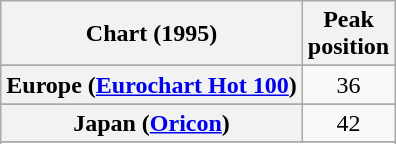<table class="wikitable sortable plainrowheaders" style="text-align:center">
<tr>
<th>Chart (1995)</th>
<th>Peak<br>position</th>
</tr>
<tr>
</tr>
<tr>
</tr>
<tr>
</tr>
<tr>
</tr>
<tr>
</tr>
<tr>
</tr>
<tr>
<th scope="row">Europe (<a href='#'>Eurochart Hot 100</a>)</th>
<td>36</td>
</tr>
<tr>
</tr>
<tr>
</tr>
<tr>
</tr>
<tr>
<th scope="row">Japan (<a href='#'>Oricon</a>)</th>
<td>42</td>
</tr>
<tr>
</tr>
<tr>
</tr>
<tr>
</tr>
<tr>
</tr>
<tr>
</tr>
<tr>
</tr>
<tr>
</tr>
</table>
